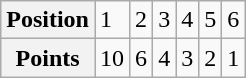<table class="wikitable plainrowheaders floatright">
<tr>
<th>Position</th>
<td>1</td>
<td>2</td>
<td>3</td>
<td>4</td>
<td>5</td>
<td>6</td>
</tr>
<tr>
<th>Points</th>
<td>10</td>
<td>6</td>
<td>4</td>
<td>3</td>
<td>2</td>
<td>1</td>
</tr>
</table>
